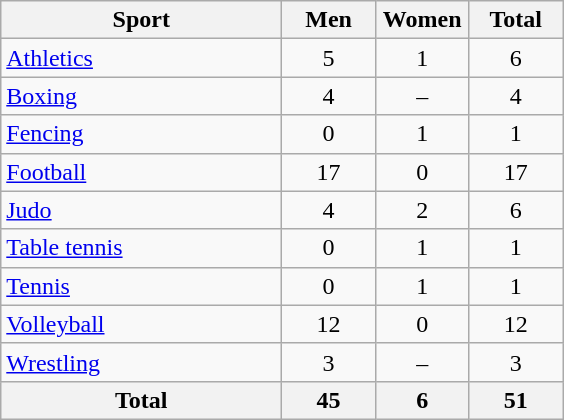<table class="wikitable sortable" style="text-align:center;">
<tr>
<th width=180>Sport</th>
<th width=55>Men</th>
<th width=55>Women</th>
<th width=55>Total</th>
</tr>
<tr>
<td align=left><a href='#'>Athletics</a></td>
<td>5</td>
<td>1</td>
<td>6</td>
</tr>
<tr>
<td align=left><a href='#'>Boxing</a></td>
<td>4</td>
<td>–</td>
<td>4</td>
</tr>
<tr>
<td align=left><a href='#'>Fencing</a></td>
<td>0</td>
<td>1</td>
<td>1</td>
</tr>
<tr>
<td align=left><a href='#'>Football</a></td>
<td>17</td>
<td>0</td>
<td>17</td>
</tr>
<tr>
<td align=left><a href='#'>Judo</a></td>
<td>4</td>
<td>2</td>
<td>6</td>
</tr>
<tr>
<td align=left><a href='#'>Table tennis</a></td>
<td>0</td>
<td>1</td>
<td>1</td>
</tr>
<tr>
<td align=left><a href='#'>Tennis</a></td>
<td>0</td>
<td>1</td>
<td>1</td>
</tr>
<tr>
<td align=left><a href='#'>Volleyball</a></td>
<td>12</td>
<td>0</td>
<td>12</td>
</tr>
<tr>
<td align=left><a href='#'>Wrestling</a></td>
<td>3</td>
<td>–</td>
<td>3</td>
</tr>
<tr>
<th>Total</th>
<th>45</th>
<th>6</th>
<th>51</th>
</tr>
</table>
